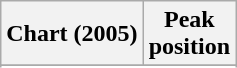<table class="wikitable sortable plainrowheaders" style="text-align:center">
<tr>
<th>Chart (2005)</th>
<th>Peak<br>position</th>
</tr>
<tr>
</tr>
<tr>
</tr>
<tr>
</tr>
<tr>
</tr>
<tr>
</tr>
<tr>
</tr>
</table>
